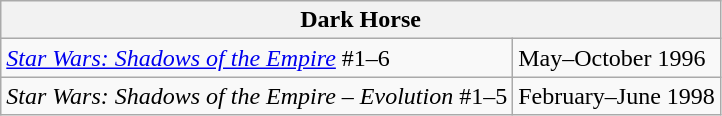<table class="wikitable">
<tr>
<th colspan="2">Dark Horse</th>
</tr>
<tr>
<td><em><a href='#'>Star Wars: Shadows of the Empire</a></em> #1–6</td>
<td>May–October 1996</td>
</tr>
<tr>
<td><em>Star Wars: Shadows of the Empire – Evolution</em> #1–5</td>
<td>February–June 1998</td>
</tr>
</table>
